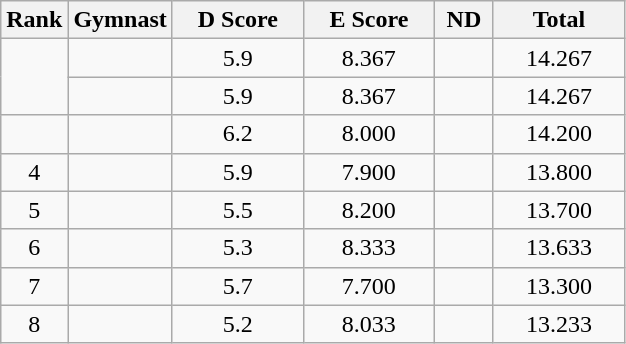<table class="wikitable" style="text-align:center">
<tr>
<th>Rank</th>
<th>Gymnast</th>
<th style="width:5em">D Score</th>
<th style="width:5em">E Score</th>
<th style="width:2em">ND</th>
<th style="width:5em">Total</th>
</tr>
<tr>
<td rowspan="2"></td>
<td align=left></td>
<td>5.9</td>
<td>8.367</td>
<td></td>
<td>14.267</td>
</tr>
<tr>
<td align=left></td>
<td>5.9</td>
<td>8.367</td>
<td></td>
<td>14.267</td>
</tr>
<tr>
<td></td>
<td align=left></td>
<td>6.2</td>
<td>8.000</td>
<td></td>
<td>14.200</td>
</tr>
<tr>
<td>4</td>
<td align=left></td>
<td>5.9</td>
<td>7.900</td>
<td></td>
<td>13.800</td>
</tr>
<tr>
<td>5</td>
<td align=left></td>
<td>5.5</td>
<td>8.200</td>
<td></td>
<td>13.700</td>
</tr>
<tr>
<td>6</td>
<td align=left></td>
<td>5.3</td>
<td>8.333</td>
<td></td>
<td>13.633</td>
</tr>
<tr>
<td>7</td>
<td align=left></td>
<td>5.7</td>
<td>7.700</td>
<td></td>
<td>13.300</td>
</tr>
<tr>
<td>8</td>
<td align=left></td>
<td>5.2</td>
<td>8.033</td>
<td></td>
<td>13.233</td>
</tr>
</table>
